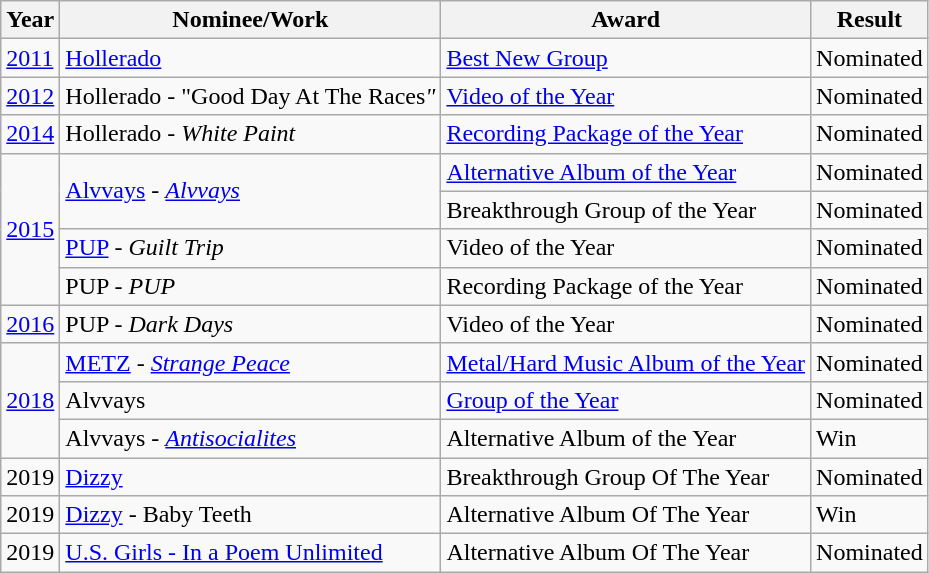<table class="wikitable">
<tr>
<th>Year</th>
<th>Nominee/Work</th>
<th>Award</th>
<th>Result</th>
</tr>
<tr>
<td><a href='#'>2011</a></td>
<td><a href='#'>Hollerado</a></td>
<td><a href='#'>Best New Group</a></td>
<td>Nominated</td>
</tr>
<tr>
<td><a href='#'>2012</a></td>
<td>Hollerado - "Good Day At The Races<em>"</em></td>
<td><a href='#'>Video of the Year</a></td>
<td>Nominated</td>
</tr>
<tr>
<td><a href='#'>2014</a></td>
<td>Hollerado <em>- White Paint</em></td>
<td><a href='#'>Recording Package of the Year</a></td>
<td>Nominated</td>
</tr>
<tr>
<td rowspan="4"><a href='#'>2015</a></td>
<td rowspan="2"><a href='#'>Alvvays</a> - <em><a href='#'>Alvvays</a></em></td>
<td><a href='#'>Alternative Album of the Year</a></td>
<td>Nominated</td>
</tr>
<tr>
<td>Breakthrough Group of the Year</td>
<td>Nominated</td>
</tr>
<tr>
<td><a href='#'>PUP</a> - <em>Guilt Trip</em></td>
<td>Video of the Year</td>
<td>Nominated</td>
</tr>
<tr>
<td>PUP - <em>PUP</em></td>
<td>Recording Package of the Year</td>
<td>Nominated</td>
</tr>
<tr>
<td><a href='#'>2016</a></td>
<td>PUP - <em>Dark Days</em></td>
<td>Video of the Year</td>
<td>Nominated</td>
</tr>
<tr>
<td rowspan="3"><a href='#'>2018</a></td>
<td><a href='#'>METZ</a> <em>- <a href='#'>Strange Peace</a></em></td>
<td><a href='#'>Metal/Hard Music Album of the Year</a></td>
<td>Nominated</td>
</tr>
<tr>
<td>Alvvays</td>
<td><a href='#'>Group of the Year</a></td>
<td>Nominated</td>
</tr>
<tr>
<td>Alvvays - <em><a href='#'>Antisocialites</a></em></td>
<td>Alternative Album of the Year</td>
<td>Win</td>
</tr>
<tr>
<td>2019</td>
<td><a href='#'>Dizzy</a></td>
<td>Breakthrough Group Of The Year</td>
<td>Nominated</td>
</tr>
<tr>
<td>2019</td>
<td><a href='#'>Dizzy</a> - Baby Teeth</td>
<td>Alternative Album Of The Year</td>
<td>Win</td>
</tr>
<tr>
<td>2019</td>
<td><a href='#'>U.S. Girls - In a Poem Unlimited</a></td>
<td>Alternative Album Of The Year</td>
<td>Nominated</td>
</tr>
</table>
